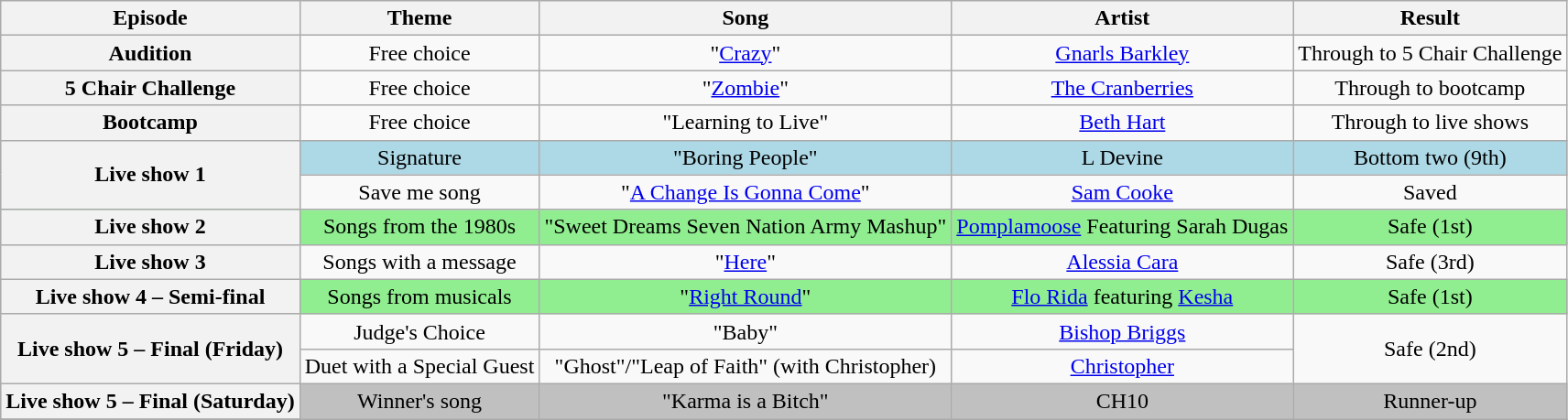<table class="wikitable" style="text-align:center;">
<tr>
<th scope="col">Episode</th>
<th scope="col">Theme</th>
<th scope="col">Song</th>
<th scope="col">Artist</th>
<th scope="col">Result</th>
</tr>
<tr>
<th scope="row">Audition</th>
<td>Free choice</td>
<td>"<a href='#'>Crazy</a>"</td>
<td><a href='#'>Gnarls Barkley</a></td>
<td>Through to 5 Chair Challenge</td>
</tr>
<tr>
<th scope="row">5 Chair Challenge</th>
<td>Free choice</td>
<td>"<a href='#'>Zombie</a>"</td>
<td><a href='#'>The Cranberries</a></td>
<td>Through to bootcamp</td>
</tr>
<tr>
<th scope="row">Bootcamp</th>
<td>Free choice</td>
<td>"Learning to Live"</td>
<td><a href='#'>Beth Hart</a></td>
<td>Through to live shows</td>
</tr>
<tr style="background:lightblue">
<th scope="row" rowspan="2">Live show 1</th>
<td>Signature</td>
<td>"Boring People"</td>
<td>L Devine</td>
<td>Bottom two (9th)</td>
</tr>
<tr>
<td>Save me song</td>
<td>"<a href='#'>A Change Is Gonna Come</a>"</td>
<td><a href='#'>Sam Cooke</a></td>
<td>Saved</td>
</tr>
<tr style="background:lightgreen">
<th scope="row">Live show 2</th>
<td>Songs from the 1980s</td>
<td>"Sweet Dreams Seven Nation Army Mashup"</td>
<td><a href='#'>Pomplamoose</a> Featuring Sarah Dugas</td>
<td>Safe (1st)</td>
</tr>
<tr>
<th scope="row">Live show 3</th>
<td>Songs with a message</td>
<td>"<a href='#'>Here</a>"</td>
<td><a href='#'>Alessia Cara</a></td>
<td>Safe (3rd)</td>
</tr>
<tr style="background:lightgreen">
<th scope="row">Live show 4 – Semi-final</th>
<td>Songs from musicals</td>
<td>"<a href='#'>Right Round</a>"</td>
<td><a href='#'>Flo Rida</a> featuring <a href='#'>Kesha</a></td>
<td>Safe (1st)</td>
</tr>
<tr>
<th scope="row" rowspan="2">Live show 5 – Final (Friday)</th>
<td>Judge's Choice</td>
<td>"Baby"</td>
<td><a href='#'>Bishop Briggs</a></td>
<td rowspan="2">Safe (2nd)</td>
</tr>
<tr>
<td>Duet with a Special Guest</td>
<td>"Ghost"/"Leap of Faith" (with Christopher)</td>
<td><a href='#'>Christopher</a></td>
</tr>
<tr style="background:silver">
<th scope="row">Live show 5 – Final (Saturday)</th>
<td>Winner's song</td>
<td>"Karma is a Bitch"</td>
<td>CH10</td>
<td>Runner-up</td>
</tr>
<tr>
</tr>
</table>
